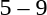<table style="text-align:center">
<tr>
<th width=200></th>
<th width=100></th>
<th width=200></th>
</tr>
<tr>
<td align=right></td>
<td>5 – 9</td>
<td align=left><strong></strong></td>
</tr>
</table>
